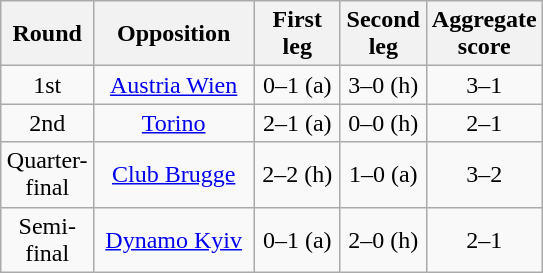<table class="wikitable" style="text-align:center;margin-left:1em;float:right">
<tr>
<th width="25">Round</th>
<th width="100">Opposition</th>
<th width="50">First leg</th>
<th width="50">Second leg</th>
<th width="50">Aggregate score</th>
</tr>
<tr>
<td>1st</td>
<td><a href='#'>Austria Wien</a></td>
<td>0–1 (a)</td>
<td>3–0 (h)</td>
<td>3–1</td>
</tr>
<tr>
<td>2nd</td>
<td><a href='#'>Torino</a></td>
<td>2–1 (a)</td>
<td>0–0 (h)</td>
<td>2–1</td>
</tr>
<tr>
<td>Quarter-final</td>
<td><a href='#'>Club Brugge</a></td>
<td>2–2 (h)</td>
<td>1–0 (a)</td>
<td>3–2</td>
</tr>
<tr>
<td>Semi-final</td>
<td><a href='#'>Dynamo Kyiv</a></td>
<td>0–1 (a)</td>
<td>2–0 (h)</td>
<td>2–1</td>
</tr>
</table>
